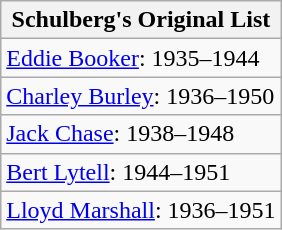<table class="wikitable">
<tr>
<th>Schulberg's Original List</th>
</tr>
<tr>
<td><a href='#'>Eddie Booker</a>: 1935–1944</td>
</tr>
<tr>
<td><a href='#'>Charley Burley</a>: 1936–1950</td>
</tr>
<tr>
<td><a href='#'>Jack Chase</a>: 1938–1948</td>
</tr>
<tr>
<td><a href='#'>Bert Lytell</a>: 1944–1951</td>
</tr>
<tr>
<td><a href='#'>Lloyd Marshall</a>: 1936–1951</td>
</tr>
</table>
